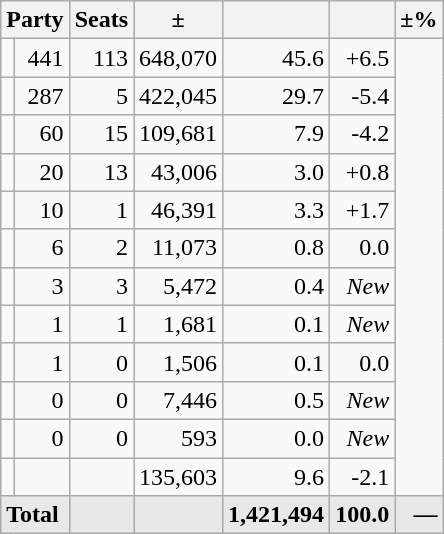<table class="wikitable">
<tr>
<th colspan=2 align=center>Party</th>
<th>Seats</th>
<th>±</th>
<th></th>
<th></th>
<th>±%</th>
</tr>
<tr>
<td></td>
<td align="right">441</td>
<td align="right"> 113</td>
<td align="right">648,070</td>
<td align="right">45.6</td>
<td align="right">+6.5</td>
</tr>
<tr>
<td></td>
<td align="right">287</td>
<td align="right"> 5</td>
<td align="right">422,045</td>
<td align="right">29.7</td>
<td align="right">-5.4</td>
</tr>
<tr>
<td></td>
<td align="right">60</td>
<td align="right"> 15</td>
<td align="right">109,681</td>
<td align="right">7.9</td>
<td align="right">-4.2</td>
</tr>
<tr>
<td></td>
<td align="right">20</td>
<td align="right">13</td>
<td align="right">43,006</td>
<td align="right">3.0</td>
<td align="right">+0.8</td>
</tr>
<tr>
<td></td>
<td align="right">10</td>
<td align="right"> 1</td>
<td align="right">46,391</td>
<td align="right">3.3</td>
<td align="right">+1.7</td>
</tr>
<tr>
<td></td>
<td align="right">6</td>
<td align="right"> 2</td>
<td align="right">11,073</td>
<td align="right">0.8</td>
<td align="right">0.0</td>
</tr>
<tr>
<td></td>
<td align="right">3</td>
<td align="right"> 3</td>
<td align="right">5,472</td>
<td align="right">0.4</td>
<td align="right"><em>New</em></td>
</tr>
<tr>
<td></td>
<td align="right">1</td>
<td align="right"> 1</td>
<td align="right">1,681</td>
<td align="right">0.1</td>
<td align="right"><em>New</em></td>
</tr>
<tr>
<td></td>
<td align="right">1</td>
<td align="right"> 0</td>
<td align="right">1,506</td>
<td align="right">0.1</td>
<td align="right">0.0</td>
</tr>
<tr>
<td></td>
<td align="right">0</td>
<td align="right"> 0</td>
<td align="right">7,446</td>
<td align="right">0.5</td>
<td align="right"><em>New</em></td>
</tr>
<tr>
<td></td>
<td align="right">0</td>
<td align="right"> 0</td>
<td align="right">593</td>
<td align="right">0.0</td>
<td align="right"><em>New</em></td>
</tr>
<tr>
<td></td>
<td align="right"></td>
<td align="right"></td>
<td align="right">135,603</td>
<td align="right">9.6</td>
<td align="right">-2.1</td>
</tr>
<tr style="font-weight:bold; background:rgb(232,232,232);">
<td colspan="2" rowspan="1">Total</td>
<td align="right"></td>
<td align="right"></td>
<td align="right">1,421,494</td>
<td align="right">100.0</td>
<td align="right">—</td>
</tr>
</table>
